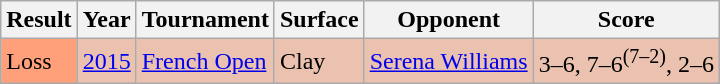<table class="sortable wikitable">
<tr>
<th>Result</th>
<th>Year</th>
<th>Tournament</th>
<th>Surface</th>
<th>Opponent</th>
<th class=unsortable>Score</th>
</tr>
<tr style=background:#ebc2af;>
<td style=background:#ffa07a>Loss</td>
<td><a href='#'>2015</a></td>
<td><a href='#'>French Open</a></td>
<td>Clay</td>
<td> <a href='#'>Serena Williams</a></td>
<td>3–6, 7–6<sup>(7–2)</sup>, 2–6</td>
</tr>
</table>
